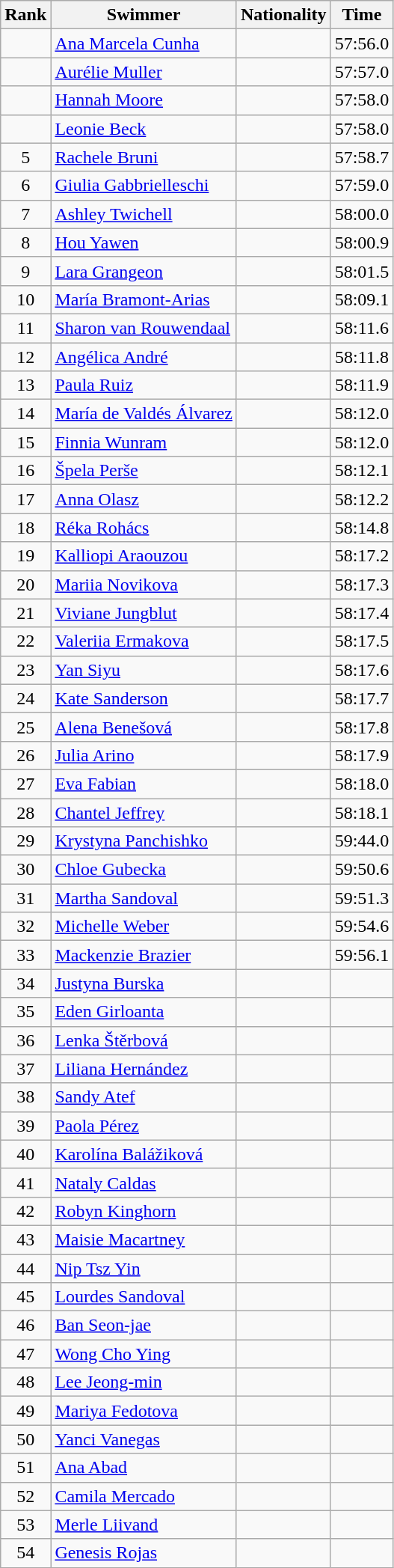<table class="wikitable sortable" border="1" style="text-align:center">
<tr>
<th>Rank</th>
<th>Swimmer</th>
<th>Nationality</th>
<th>Time</th>
</tr>
<tr>
<td></td>
<td align=left><a href='#'>Ana Marcela Cunha</a></td>
<td align=left></td>
<td>57:56.0</td>
</tr>
<tr>
<td></td>
<td align=left><a href='#'>Aurélie Muller</a></td>
<td align=left></td>
<td>57:57.0</td>
</tr>
<tr>
<td></td>
<td align=left><a href='#'>Hannah Moore</a></td>
<td align=left></td>
<td>57:58.0</td>
</tr>
<tr>
<td></td>
<td align=left><a href='#'>Leonie Beck</a></td>
<td align=left></td>
<td>57:58.0</td>
</tr>
<tr>
<td>5</td>
<td align=left><a href='#'>Rachele Bruni</a></td>
<td align=left></td>
<td>57:58.7</td>
</tr>
<tr>
<td>6</td>
<td align=left><a href='#'>Giulia Gabbrielleschi</a></td>
<td align=left></td>
<td>57:59.0</td>
</tr>
<tr>
<td>7</td>
<td align=left><a href='#'>Ashley Twichell</a></td>
<td align=left></td>
<td>58:00.0</td>
</tr>
<tr>
<td>8</td>
<td align=left><a href='#'>Hou Yawen</a></td>
<td align=left></td>
<td>58:00.9</td>
</tr>
<tr>
<td>9</td>
<td align=left><a href='#'>Lara Grangeon</a></td>
<td align=left></td>
<td>58:01.5</td>
</tr>
<tr>
<td>10</td>
<td align=left><a href='#'>María Bramont-Arias</a></td>
<td align=left></td>
<td>58:09.1</td>
</tr>
<tr>
<td>11</td>
<td align=left><a href='#'>Sharon van Rouwendaal</a></td>
<td align=left></td>
<td>58:11.6</td>
</tr>
<tr>
<td>12</td>
<td align=left><a href='#'>Angélica André</a></td>
<td align=left></td>
<td>58:11.8</td>
</tr>
<tr>
<td>13</td>
<td align=left><a href='#'>Paula Ruiz</a></td>
<td align=left></td>
<td>58:11.9</td>
</tr>
<tr>
<td>14</td>
<td align=left><a href='#'>María de Valdés Álvarez</a></td>
<td align=left></td>
<td>58:12.0</td>
</tr>
<tr>
<td>15</td>
<td align=left><a href='#'>Finnia Wunram</a></td>
<td align=left></td>
<td>58:12.0</td>
</tr>
<tr>
<td>16</td>
<td align=left><a href='#'>Špela Perše</a></td>
<td align=left></td>
<td>58:12.1</td>
</tr>
<tr>
<td>17</td>
<td align=left><a href='#'>Anna Olasz</a></td>
<td align=left></td>
<td>58:12.2</td>
</tr>
<tr>
<td>18</td>
<td align=left><a href='#'>Réka Rohács</a></td>
<td align=left></td>
<td>58:14.8</td>
</tr>
<tr>
<td>19</td>
<td align=left><a href='#'>Kalliopi Araouzou</a></td>
<td align=left></td>
<td>58:17.2</td>
</tr>
<tr>
<td>20</td>
<td align=left><a href='#'>Mariia Novikova</a></td>
<td align=left></td>
<td>58:17.3</td>
</tr>
<tr>
<td>21</td>
<td align=left><a href='#'>Viviane Jungblut</a></td>
<td align=left></td>
<td>58:17.4</td>
</tr>
<tr>
<td>22</td>
<td align=left><a href='#'>Valeriia Ermakova</a></td>
<td align=left></td>
<td>58:17.5</td>
</tr>
<tr>
<td>23</td>
<td align=left><a href='#'>Yan Siyu</a></td>
<td align=left></td>
<td>58:17.6</td>
</tr>
<tr>
<td>24</td>
<td align=left><a href='#'>Kate Sanderson</a></td>
<td align=left></td>
<td>58:17.7</td>
</tr>
<tr>
<td>25</td>
<td align=left><a href='#'>Alena Benešová</a></td>
<td align=left></td>
<td>58:17.8</td>
</tr>
<tr>
<td>26</td>
<td align=left><a href='#'>Julia Arino</a></td>
<td align=left></td>
<td>58:17.9</td>
</tr>
<tr>
<td>27</td>
<td align=left><a href='#'>Eva Fabian</a></td>
<td align=left></td>
<td>58:18.0</td>
</tr>
<tr>
<td>28</td>
<td align=left><a href='#'>Chantel Jeffrey</a></td>
<td align=left></td>
<td>58:18.1</td>
</tr>
<tr>
<td>29</td>
<td align=left><a href='#'>Krystyna Panchishko</a></td>
<td align=left></td>
<td>59:44.0</td>
</tr>
<tr>
<td>30</td>
<td align=left><a href='#'>Chloe Gubecka</a></td>
<td align=left></td>
<td>59:50.6</td>
</tr>
<tr>
<td>31</td>
<td align=left><a href='#'>Martha Sandoval</a></td>
<td align=left></td>
<td>59:51.3</td>
</tr>
<tr>
<td>32</td>
<td align=left><a href='#'>Michelle Weber</a></td>
<td align=left></td>
<td>59:54.6</td>
</tr>
<tr>
<td>33</td>
<td align=left><a href='#'>Mackenzie Brazier</a></td>
<td align=left></td>
<td>59:56.1</td>
</tr>
<tr>
<td>34</td>
<td align=left><a href='#'>Justyna Burska</a></td>
<td align=left></td>
<td></td>
</tr>
<tr>
<td>35</td>
<td align=left><a href='#'>Eden Girloanta</a></td>
<td align=left></td>
<td></td>
</tr>
<tr>
<td>36</td>
<td align=left><a href='#'>Lenka Štěrbová</a></td>
<td align=left></td>
<td></td>
</tr>
<tr>
<td>37</td>
<td align=left><a href='#'>Liliana Hernández</a></td>
<td align=left></td>
<td></td>
</tr>
<tr>
<td>38</td>
<td align=left><a href='#'>Sandy Atef</a></td>
<td align=left></td>
<td></td>
</tr>
<tr>
<td>39</td>
<td align=left><a href='#'>Paola Pérez</a></td>
<td align=left></td>
<td></td>
</tr>
<tr>
<td>40</td>
<td align=left><a href='#'>Karolína Balážiková</a></td>
<td align=left></td>
<td></td>
</tr>
<tr>
<td>41</td>
<td align=left><a href='#'>Nataly Caldas</a></td>
<td align=left></td>
<td></td>
</tr>
<tr>
<td>42</td>
<td align=left><a href='#'>Robyn Kinghorn</a></td>
<td align=left></td>
<td></td>
</tr>
<tr>
<td>43</td>
<td align=left><a href='#'>Maisie Macartney</a></td>
<td align=left></td>
<td></td>
</tr>
<tr>
<td>44</td>
<td align=left><a href='#'>Nip Tsz Yin</a></td>
<td align=left></td>
<td></td>
</tr>
<tr>
<td>45</td>
<td align=left><a href='#'>Lourdes Sandoval</a></td>
<td align=left></td>
<td></td>
</tr>
<tr>
<td>46</td>
<td align=left><a href='#'>Ban Seon-jae</a></td>
<td align=left></td>
<td></td>
</tr>
<tr>
<td>47</td>
<td align=left><a href='#'>Wong Cho Ying</a></td>
<td align=left></td>
<td></td>
</tr>
<tr>
<td>48</td>
<td align=left><a href='#'>Lee Jeong-min</a></td>
<td align=left></td>
<td></td>
</tr>
<tr>
<td>49</td>
<td align=left><a href='#'>Mariya Fedotova</a></td>
<td align=left></td>
<td></td>
</tr>
<tr>
<td>50</td>
<td align=left><a href='#'>Yanci Vanegas</a></td>
<td align=left></td>
<td></td>
</tr>
<tr>
<td>51</td>
<td align=left><a href='#'>Ana Abad</a></td>
<td align=left></td>
<td></td>
</tr>
<tr>
<td>52</td>
<td align=left><a href='#'>Camila Mercado</a></td>
<td align=left></td>
<td></td>
</tr>
<tr>
<td>53</td>
<td align=left><a href='#'>Merle Liivand</a></td>
<td align=left></td>
<td></td>
</tr>
<tr>
<td>54</td>
<td align=left><a href='#'>Genesis Rojas</a></td>
<td align=left></td>
<td></td>
</tr>
</table>
